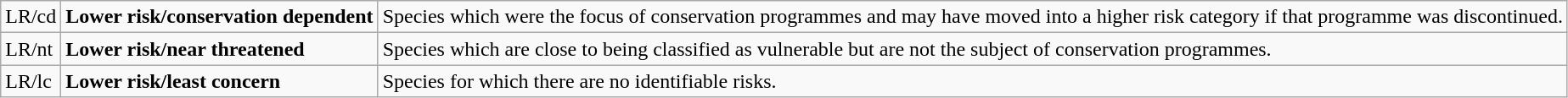<table class="wikitable" style="text-align:left">
<tr>
<td>LR/cd</td>
<td><strong>Lower risk/conservation dependent</strong></td>
<td>Species which were the focus of conservation programmes and may have moved into a higher risk category if that programme was discontinued.</td>
</tr>
<tr>
<td>LR/nt</td>
<td><strong>Lower risk/near threatened</strong></td>
<td>Species which are close to being classified as vulnerable but are not the subject of conservation programmes.</td>
</tr>
<tr>
<td>LR/lc</td>
<td><strong>Lower risk/least concern</strong></td>
<td>Species for which there are no identifiable risks.</td>
</tr>
</table>
